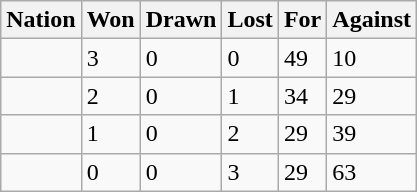<table class="wikitable">
<tr>
<th>Nation</th>
<th>Won</th>
<th>Drawn</th>
<th>Lost</th>
<th>For</th>
<th>Against</th>
</tr>
<tr>
<td></td>
<td>3</td>
<td>0</td>
<td>0</td>
<td>49</td>
<td>10</td>
</tr>
<tr>
<td></td>
<td>2</td>
<td>0</td>
<td>1</td>
<td>34</td>
<td>29</td>
</tr>
<tr>
<td></td>
<td>1</td>
<td>0</td>
<td>2</td>
<td>29</td>
<td>39</td>
</tr>
<tr>
<td></td>
<td>0</td>
<td>0</td>
<td>3</td>
<td>29</td>
<td>63</td>
</tr>
</table>
